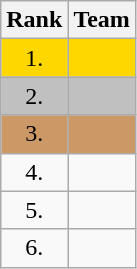<table class="wikitable">
<tr>
<th>Rank</th>
<th>Team</th>
</tr>
<tr bgcolor=gold>
<td align="center">1.</td>
<td></td>
</tr>
<tr bgcolor=silver>
<td align="center">2.</td>
<td></td>
</tr>
<tr bgcolor=#cc9966>
<td align="center">3.</td>
<td></td>
</tr>
<tr>
<td align="center">4.</td>
<td></td>
</tr>
<tr>
<td align="center">5.</td>
<td></td>
</tr>
<tr>
<td align="center">6.</td>
<td></td>
</tr>
</table>
